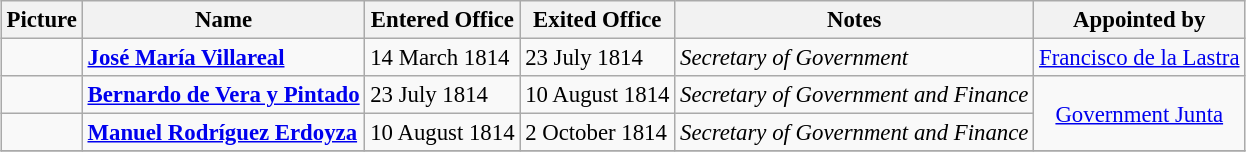<table class="wikitable" style="margin:1em auto; font-size:95%;">
<tr>
<th>Picture</th>
<th>Name</th>
<th>Entered Office</th>
<th>Exited Office</th>
<th>Notes</th>
<th>Appointed by</th>
</tr>
<tr>
<td></td>
<td><strong><a href='#'>José María Villareal</a></strong></td>
<td>14 March 1814</td>
<td>23 July 1814</td>
<td><em>Secretary of Government</em></td>
<td align=center><a href='#'>Francisco de la Lastra</a></td>
</tr>
<tr>
<td></td>
<td><strong><a href='#'>Bernardo de Vera y Pintado</a></strong></td>
<td>23 July 1814</td>
<td>10 August 1814</td>
<td><em>Secretary of Government and Finance</em></td>
<td rowspan=2 align=center><a href='#'>Government Junta</a></td>
</tr>
<tr>
<td></td>
<td><strong><a href='#'>Manuel Rodríguez Erdoyza</a></strong></td>
<td>10 August 1814</td>
<td>2 October 1814</td>
<td><em>Secretary of Government and Finance</em></td>
</tr>
<tr>
</tr>
</table>
